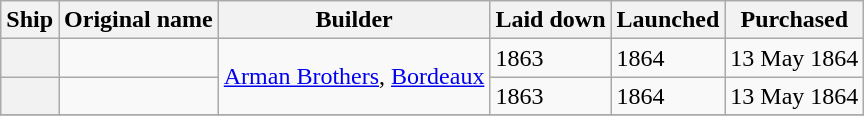<table class="wikitable plainrowheaders">
<tr>
<th scope="col">Ship</th>
<th scope="col">Original name</th>
<th scope="col">Builder</th>
<th scope="col">Laid down</th>
<th scope="col">Launched</th>
<th scope="col">Purchased</th>
</tr>
<tr>
<th scope="row"></th>
<td></td>
<td rowspan=2><a href='#'>Arman Brothers</a>, <a href='#'>Bordeaux</a></td>
<td>1863</td>
<td>1864</td>
<td>13 May 1864</td>
</tr>
<tr>
<th scope="row"></th>
<td></td>
<td>1863</td>
<td>1864</td>
<td>13 May 1864</td>
</tr>
<tr>
</tr>
</table>
